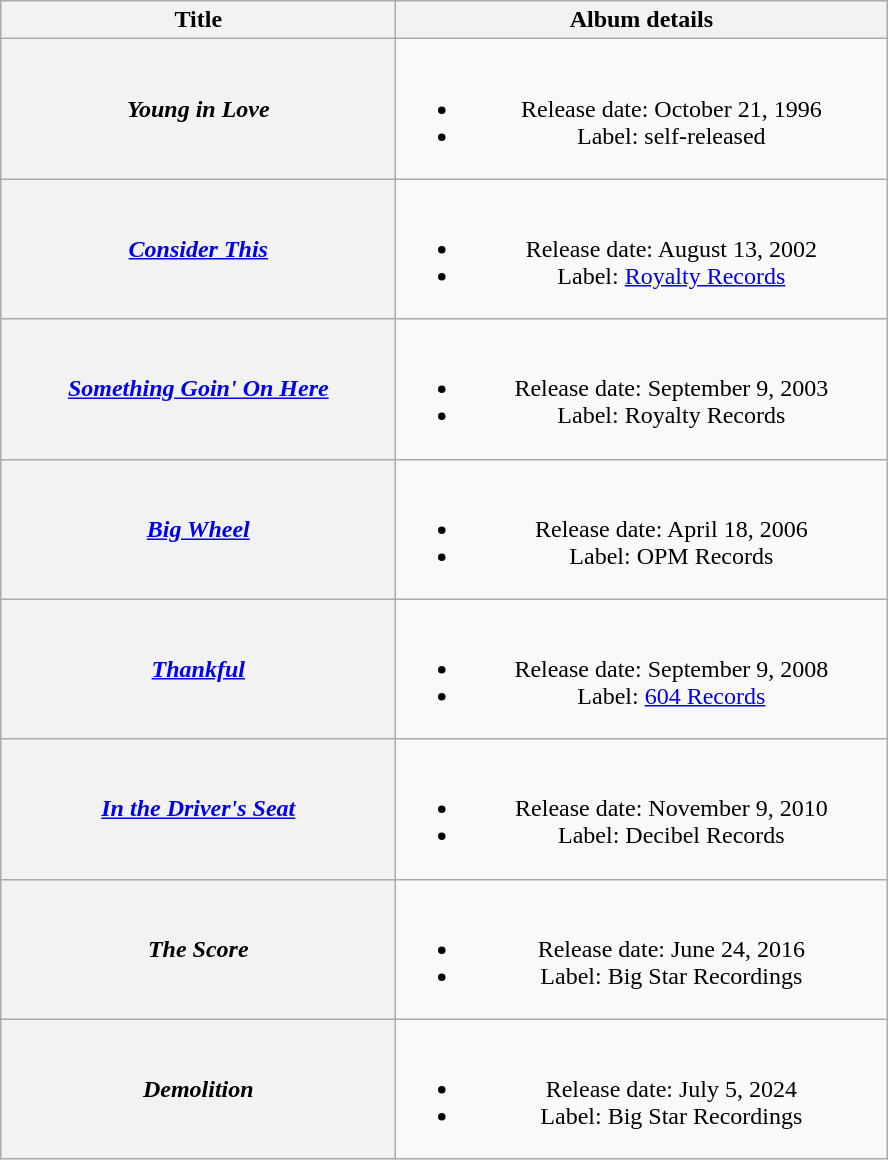<table class="wikitable plainrowheaders" style="text-align:center;">
<tr>
<th style="width:16em;">Title</th>
<th style="width:20em;">Album details</th>
</tr>
<tr>
<th scope="row"><em>Young in Love</em></th>
<td><br><ul><li>Release date: October 21, 1996</li><li>Label: self-released</li></ul></td>
</tr>
<tr>
<th scope="row"><em><a href='#'>Consider This</a></em></th>
<td><br><ul><li>Release date: August 13, 2002</li><li>Label: <a href='#'>Royalty Records</a></li></ul></td>
</tr>
<tr>
<th scope="row"><em><a href='#'>Something Goin' On Here</a></em></th>
<td><br><ul><li>Release date: September 9, 2003</li><li>Label: Royalty Records</li></ul></td>
</tr>
<tr>
<th scope="row"><em><a href='#'>Big Wheel</a></em></th>
<td><br><ul><li>Release date: April 18, 2006</li><li>Label: OPM Records</li></ul></td>
</tr>
<tr>
<th scope="row"><em><a href='#'>Thankful</a></em></th>
<td><br><ul><li>Release date: September 9, 2008</li><li>Label: <a href='#'>604 Records</a></li></ul></td>
</tr>
<tr>
<th scope="row"><em><a href='#'>In the Driver's Seat</a></em></th>
<td><br><ul><li>Release date: November 9, 2010</li><li>Label: Decibel Records</li></ul></td>
</tr>
<tr>
<th scope="row"><em>The Score</em></th>
<td><br><ul><li>Release date: June 24, 2016</li><li>Label: Big Star Recordings</li></ul></td>
</tr>
<tr>
<th scope="row"><em>Demolition</em></th>
<td><br><ul><li>Release date: July 5, 2024</li><li>Label: Big Star Recordings</li></ul></td>
</tr>
</table>
